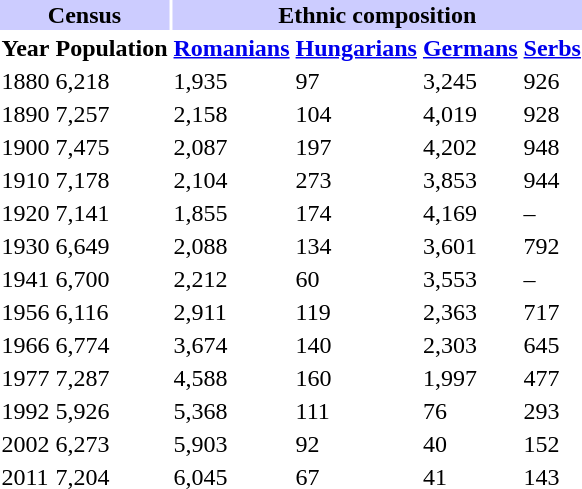<table class="toccolours">
<tr>
<th align="center" colspan="2" style="background:#ccccff;">Census</th>
<th align="center" colspan="4" style="background:#ccccff;">Ethnic composition</th>
</tr>
<tr>
<th>Year</th>
<th>Population</th>
<th><a href='#'>Romanians</a></th>
<th><a href='#'>Hungarians</a></th>
<th><a href='#'>Germans</a></th>
<th><a href='#'>Serbs</a></th>
</tr>
<tr>
<td>1880</td>
<td>6,218</td>
<td>1,935</td>
<td>97</td>
<td>3,245</td>
<td>926</td>
</tr>
<tr>
<td>1890</td>
<td>7,257</td>
<td>2,158</td>
<td>104</td>
<td>4,019</td>
<td>928</td>
</tr>
<tr>
<td>1900</td>
<td>7,475</td>
<td>2,087</td>
<td>197</td>
<td>4,202</td>
<td>948</td>
</tr>
<tr>
<td>1910</td>
<td>7,178</td>
<td>2,104</td>
<td>273</td>
<td>3,853</td>
<td>944</td>
</tr>
<tr>
<td>1920</td>
<td>7,141</td>
<td>1,855</td>
<td>174</td>
<td>4,169</td>
<td>–</td>
</tr>
<tr>
<td>1930</td>
<td>6,649</td>
<td>2,088</td>
<td>134</td>
<td>3,601</td>
<td>792</td>
</tr>
<tr>
<td>1941</td>
<td>6,700</td>
<td>2,212</td>
<td>60</td>
<td>3,553</td>
<td>–</td>
</tr>
<tr>
<td>1956</td>
<td>6,116</td>
<td>2,911</td>
<td>119</td>
<td>2,363</td>
<td>717</td>
</tr>
<tr>
<td>1966</td>
<td>6,774</td>
<td>3,674</td>
<td>140</td>
<td>2,303</td>
<td>645</td>
</tr>
<tr>
<td>1977</td>
<td>7,287</td>
<td>4,588</td>
<td>160</td>
<td>1,997</td>
<td>477</td>
</tr>
<tr>
<td>1992</td>
<td>5,926</td>
<td>5,368</td>
<td>111</td>
<td>76</td>
<td>293</td>
</tr>
<tr>
<td>2002</td>
<td>6,273</td>
<td>5,903</td>
<td>92</td>
<td>40</td>
<td>152</td>
</tr>
<tr>
<td>2011</td>
<td>7,204</td>
<td>6,045</td>
<td>67</td>
<td>41</td>
<td>143</td>
</tr>
</table>
